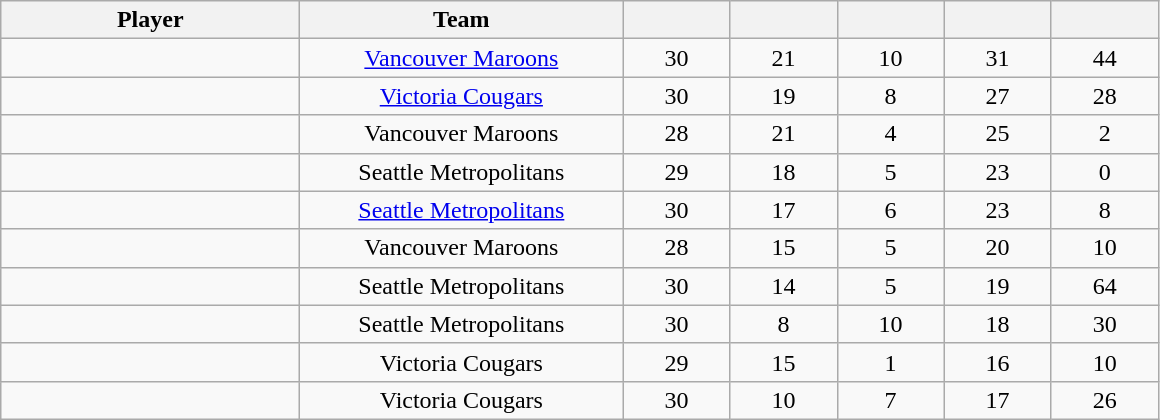<table class="wikitable sortable" style="text-align:center;">
<tr>
<th style="width: 12em;">Player</th>
<th style="width: 13em;">Team</th>
<th style="width: 4em;"></th>
<th style="width: 4em;"></th>
<th style="width: 4em;"></th>
<th style="width: 4em;"></th>
<th style="width: 4em;"></th>
</tr>
<tr>
<td align="left"></td>
<td><a href='#'>Vancouver Maroons</a></td>
<td>30</td>
<td>21</td>
<td>10</td>
<td>31</td>
<td>44</td>
</tr>
<tr>
<td align="left"></td>
<td><a href='#'>Victoria Cougars</a></td>
<td>30</td>
<td>19</td>
<td>8</td>
<td>27</td>
<td>28</td>
</tr>
<tr>
<td align="left"></td>
<td>Vancouver Maroons</td>
<td>28</td>
<td>21</td>
<td>4</td>
<td>25</td>
<td>2</td>
</tr>
<tr>
<td align="left"></td>
<td>Seattle Metropolitans</td>
<td>29</td>
<td>18</td>
<td>5</td>
<td>23</td>
<td>0</td>
</tr>
<tr>
<td align="left"></td>
<td><a href='#'>Seattle Metropolitans</a></td>
<td>30</td>
<td>17</td>
<td>6</td>
<td>23</td>
<td>8</td>
</tr>
<tr>
<td align="left"></td>
<td>Vancouver Maroons</td>
<td>28</td>
<td>15</td>
<td>5</td>
<td>20</td>
<td>10</td>
</tr>
<tr>
<td align="left"></td>
<td>Seattle Metropolitans</td>
<td>30</td>
<td>14</td>
<td>5</td>
<td>19</td>
<td>64</td>
</tr>
<tr>
<td align="left"></td>
<td>Seattle Metropolitans</td>
<td>30</td>
<td>8</td>
<td>10</td>
<td>18</td>
<td>30</td>
</tr>
<tr>
<td align="left"></td>
<td>Victoria Cougars</td>
<td>29</td>
<td>15</td>
<td>1</td>
<td>16</td>
<td>10</td>
</tr>
<tr>
<td align="left"></td>
<td>Victoria Cougars</td>
<td>30</td>
<td>10</td>
<td>7</td>
<td>17</td>
<td>26</td>
</tr>
</table>
